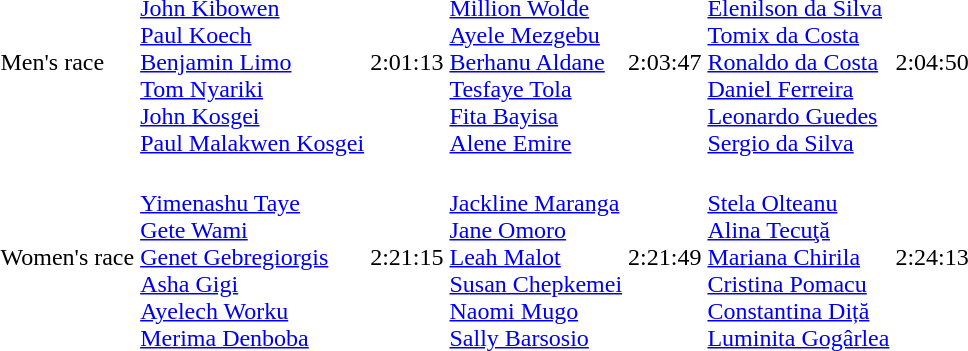<table>
<tr>
<td>Men's race</td>
<td><br><a href='#'>John Kibowen</a><br><a href='#'>Paul Koech</a><br><a href='#'>Benjamin Limo</a><br><a href='#'>Tom Nyariki</a><br><a href='#'>John Kosgei</a><br><a href='#'>Paul Malakwen Kosgei</a></td>
<td>2:01:13</td>
<td><br><a href='#'>Million Wolde</a><br><a href='#'>Ayele Mezgebu</a><br><a href='#'>Berhanu Aldane</a><br><a href='#'>Tesfaye Tola</a><br><a href='#'>Fita Bayisa</a><br><a href='#'>Alene Emire</a></td>
<td>2:03:47</td>
<td><br><a href='#'>Elenilson da Silva</a><br><a href='#'>Tomix da Costa</a><br><a href='#'>Ronaldo da Costa</a><br><a href='#'>Daniel Ferreira</a><br><a href='#'>Leonardo Guedes</a><br><a href='#'>Sergio da Silva</a></td>
<td>2:04:50</td>
</tr>
<tr>
<td>Women's race</td>
<td><br><a href='#'>Yimenashu Taye</a><br><a href='#'>Gete Wami</a><br><a href='#'>Genet Gebregiorgis</a><br><a href='#'>Asha Gigi</a><br><a href='#'>Ayelech Worku</a><br><a href='#'>Merima Denboba</a></td>
<td>2:21:15</td>
<td><br><a href='#'>Jackline Maranga</a><br><a href='#'>Jane Omoro</a><br><a href='#'>Leah Malot</a><br><a href='#'>Susan Chepkemei</a><br><a href='#'>Naomi Mugo</a><br><a href='#'>Sally Barsosio</a></td>
<td>2:21:49</td>
<td><br><a href='#'>Stela Olteanu</a><br><a href='#'>Alina Tecuţă</a><br><a href='#'>Mariana Chirila</a><br><a href='#'>Cristina Pomacu</a><br><a href='#'>Constantina Diță</a><br><a href='#'>Luminita Gogârlea</a></td>
<td>2:24:13</td>
</tr>
</table>
